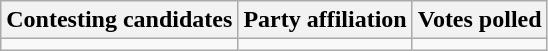<table class="wikitable sortable">
<tr>
<th>Contesting candidates</th>
<th>Party affiliation</th>
<th>Votes polled</th>
</tr>
<tr>
<td></td>
<td></td>
<td></td>
</tr>
</table>
